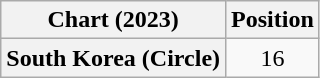<table class="wikitable plainrowheaders" style="text-align:center">
<tr>
<th scope="col">Chart (2023)</th>
<th scope="col">Position</th>
</tr>
<tr>
<th scope="row">South Korea (Circle)</th>
<td>16</td>
</tr>
</table>
